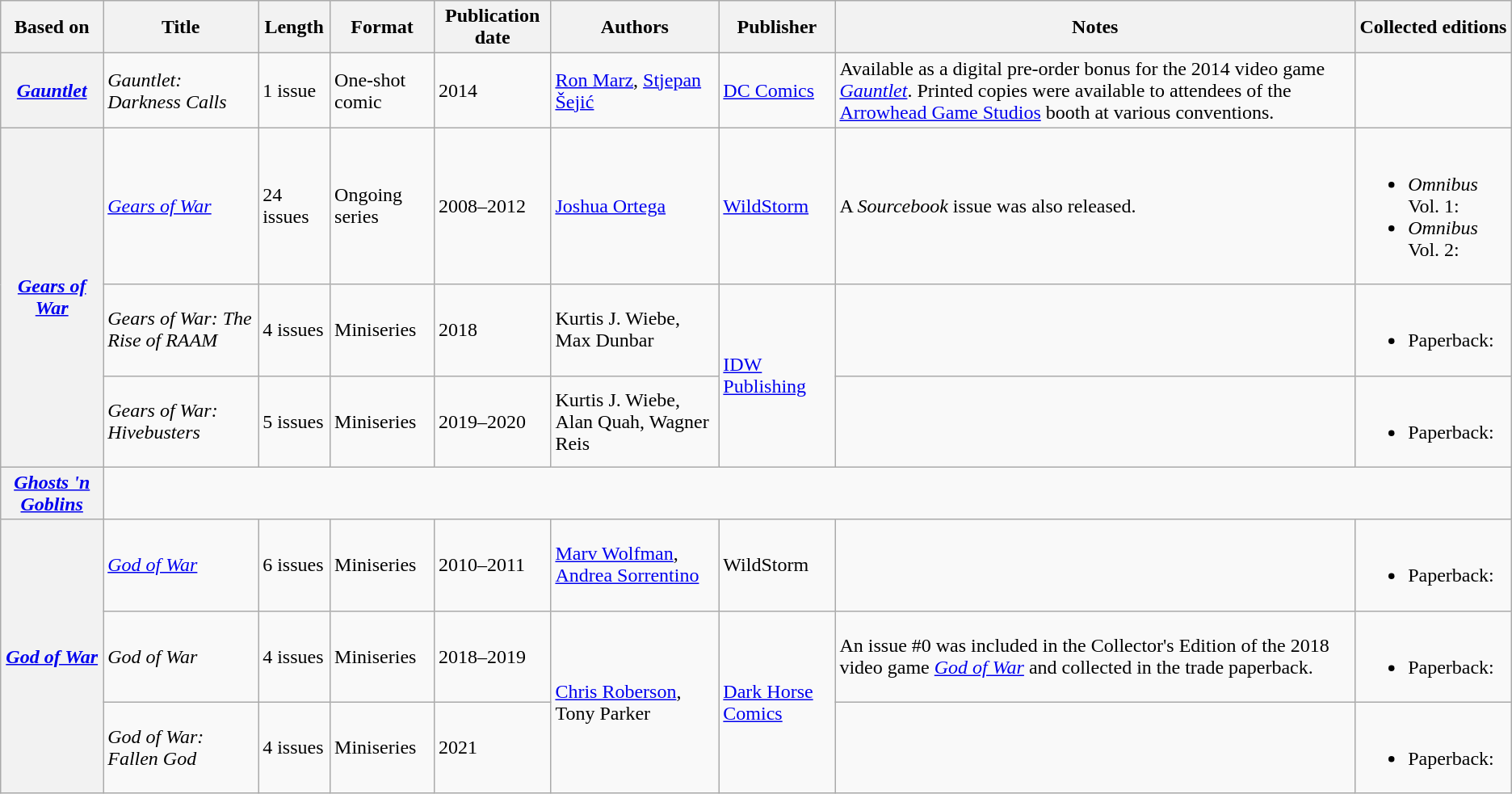<table class="wikitable mw-collapsible">
<tr>
<th>Based on</th>
<th>Title</th>
<th>Length</th>
<th>Format</th>
<th>Publication date</th>
<th>Authors</th>
<th>Publisher</th>
<th>Notes</th>
<th>Collected editions</th>
</tr>
<tr>
<th><em><a href='#'>Gauntlet</a></em></th>
<td><em>Gauntlet: Darkness Calls</em></td>
<td>1 issue</td>
<td>One-shot comic</td>
<td>2014</td>
<td><a href='#'>Ron Marz</a>,  <a href='#'>Stjepan Šejić</a></td>
<td><a href='#'>DC Comics</a></td>
<td>Available as a digital pre-order bonus for the 2014 video game <em><a href='#'>Gauntlet</a></em>. Printed copies were available to attendees of the <a href='#'>Arrowhead Game Studios</a> booth at various conventions.</td>
<td></td>
</tr>
<tr>
<th rowspan="3"><em><a href='#'>Gears of War</a></em></th>
<td><em><a href='#'>Gears of War</a></em></td>
<td>24 issues</td>
<td>Ongoing series</td>
<td>2008–2012</td>
<td><a href='#'>Joshua Ortega</a></td>
<td><a href='#'>WildStorm</a></td>
<td>A <em>Sourcebook</em> issue was also released.</td>
<td><br><ul><li><em>Omnibus</em> Vol. 1: </li><li><em>Omnibus</em> Vol. 2: </li></ul></td>
</tr>
<tr>
<td><em>Gears of War: The Rise of RAAM</em></td>
<td>4 issues</td>
<td>Miniseries</td>
<td>2018</td>
<td>Kurtis J. Wiebe, Max Dunbar</td>
<td rowspan="2"><a href='#'>IDW Publishing</a></td>
<td></td>
<td><br><ul><li>Paperback: </li></ul></td>
</tr>
<tr>
<td><em>Gears of War: Hivebusters</em></td>
<td>5 issues</td>
<td>Miniseries</td>
<td>2019–2020</td>
<td>Kurtis J. Wiebe, Alan Quah, Wagner Reis</td>
<td></td>
<td><br><ul><li>Paperback: </li></ul></td>
</tr>
<tr>
<th><em><a href='#'>Ghosts 'n Goblins</a></em></th>
<td colspan="8"></td>
</tr>
<tr>
<th rowspan="3"><em><a href='#'>God of War</a></em></th>
<td><em><a href='#'>God of War</a></em></td>
<td>6 issues</td>
<td>Miniseries</td>
<td>2010–2011</td>
<td><a href='#'>Marv Wolfman</a>, <a href='#'>Andrea Sorrentino</a></td>
<td>WildStorm</td>
<td></td>
<td><br><ul><li>Paperback: </li></ul></td>
</tr>
<tr>
<td><em>God of War</em></td>
<td>4 issues</td>
<td>Miniseries</td>
<td>2018–2019</td>
<td rowspan="2"><a href='#'>Chris Roberson</a>, Tony Parker</td>
<td rowspan="2"><a href='#'>Dark Horse Comics</a></td>
<td>An issue #0 was included in the Collector's Edition of the 2018 video game <em><a href='#'>God of War</a></em> and collected in the trade paperback.</td>
<td><br><ul><li>Paperback: </li></ul></td>
</tr>
<tr>
<td><em>God of War: Fallen God</em></td>
<td>4 issues</td>
<td>Miniseries</td>
<td>2021</td>
<td></td>
<td><br><ul><li>Paperback: </li></ul></td>
</tr>
</table>
